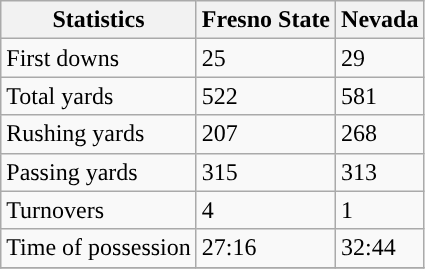<table class="wikitable">
<tr>
<th>Statistics</th>
<th>Fresno State</th>
<th>Nevada</th>
</tr>
<tr>
<td>First downs</td>
<td>25</td>
<td>29</td>
</tr>
<tr>
<td>Total yards</td>
<td>522</td>
<td>581</td>
</tr>
<tr>
<td>Rushing yards</td>
<td>207</td>
<td>268</td>
</tr>
<tr>
<td>Passing yards</td>
<td>315</td>
<td>313</td>
</tr>
<tr>
<td>Turnovers</td>
<td>4</td>
<td>1</td>
</tr>
<tr>
<td>Time of possession</td>
<td>27:16</td>
<td>32:44</td>
</tr>
<tr>
</tr>
</table>
